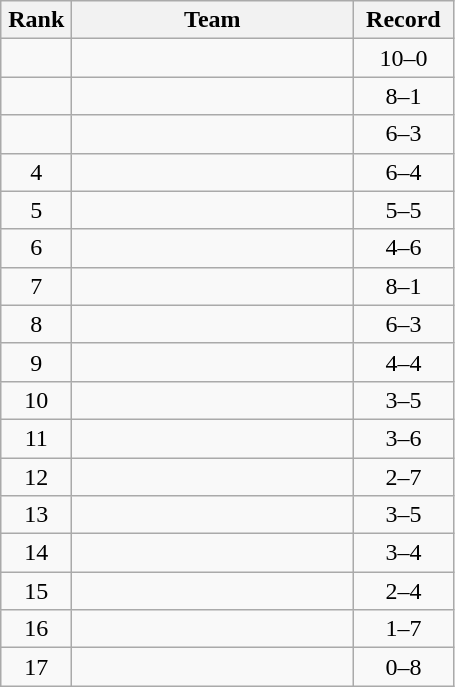<table class="wikitable" style="text-align: center;">
<tr>
<th width=40>Rank</th>
<th width=180>Team</th>
<th width=60>Record</th>
</tr>
<tr>
<td></td>
<td align="left"></td>
<td>10–0</td>
</tr>
<tr>
<td></td>
<td align="left"></td>
<td>8–1</td>
</tr>
<tr>
<td></td>
<td align="left"></td>
<td>6–3</td>
</tr>
<tr>
<td>4</td>
<td align="left"></td>
<td>6–4</td>
</tr>
<tr>
<td>5</td>
<td align="left"></td>
<td>5–5</td>
</tr>
<tr>
<td>6</td>
<td align="left"></td>
<td>4–6</td>
</tr>
<tr>
<td>7</td>
<td align="left"></td>
<td>8–1</td>
</tr>
<tr>
<td>8</td>
<td align="left"></td>
<td>6–3</td>
</tr>
<tr>
<td>9</td>
<td align="left"></td>
<td>4–4</td>
</tr>
<tr>
<td>10</td>
<td align="left"></td>
<td>3–5</td>
</tr>
<tr>
<td>11</td>
<td align="left"></td>
<td>3–6</td>
</tr>
<tr>
<td>12</td>
<td align="left"></td>
<td>2–7</td>
</tr>
<tr>
<td>13</td>
<td align="left"></td>
<td>3–5</td>
</tr>
<tr>
<td>14</td>
<td align="left"></td>
<td>3–4</td>
</tr>
<tr>
<td>15</td>
<td align="left"></td>
<td>2–4</td>
</tr>
<tr>
<td>16</td>
<td align="left"></td>
<td>1–7</td>
</tr>
<tr>
<td>17</td>
<td align="left"></td>
<td>0–8</td>
</tr>
</table>
